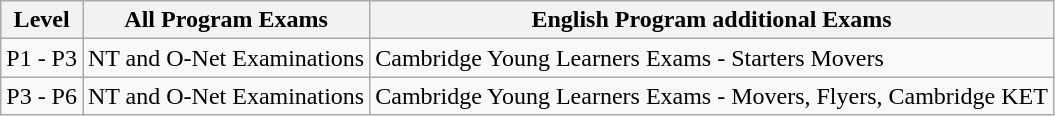<table class="wikitable">
<tr>
<th>Level</th>
<th>All Program  Exams</th>
<th>English Program additional Exams</th>
</tr>
<tr>
<td>P1 - P3</td>
<td>NT and O-Net Examinations</td>
<td>Cambridge Young Learners Exams - Starters Movers</td>
</tr>
<tr>
<td>P3 - P6</td>
<td>NT and O-Net Examinations</td>
<td>Cambridge Young Learners Exams - Movers, Flyers, Cambridge KET</td>
</tr>
</table>
